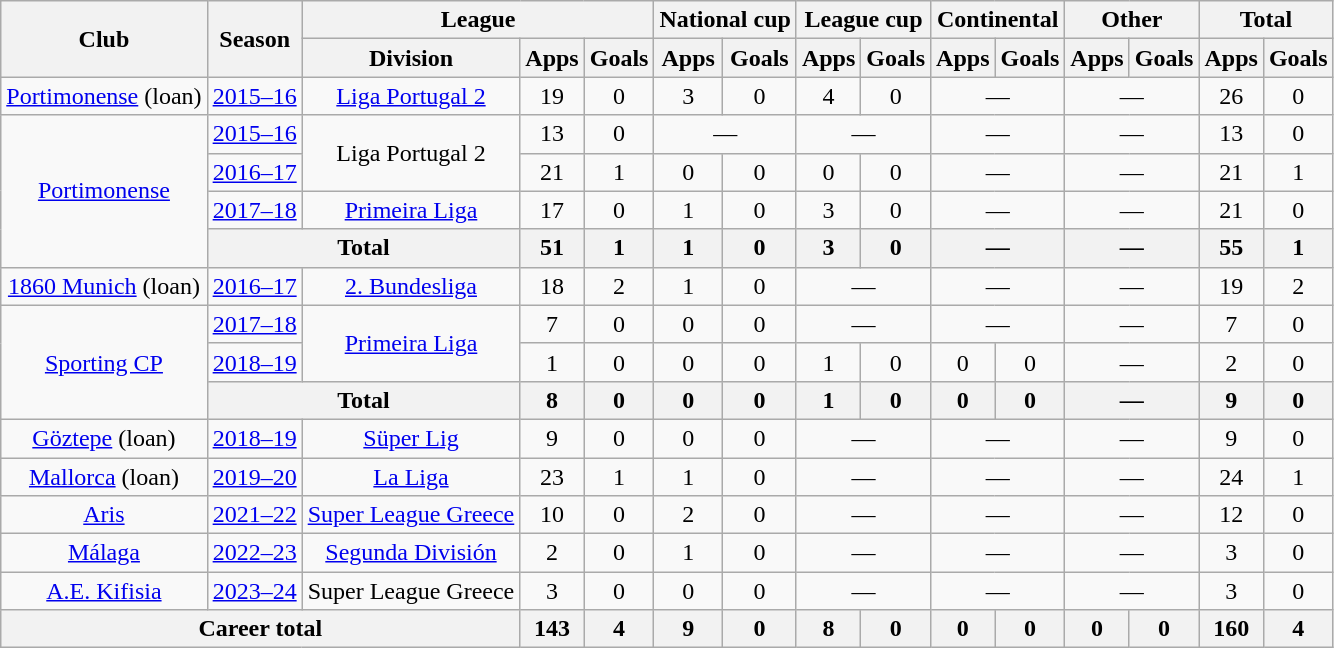<table class="wikitable" style="text-align:center">
<tr>
<th rowspan="2">Club</th>
<th rowspan="2">Season</th>
<th colspan="3">League</th>
<th colspan="2">National cup</th>
<th colspan="2">League cup</th>
<th colspan="2">Continental</th>
<th colspan="2">Other</th>
<th colspan="2">Total</th>
</tr>
<tr>
<th>Division</th>
<th>Apps</th>
<th>Goals</th>
<th>Apps</th>
<th>Goals</th>
<th>Apps</th>
<th>Goals</th>
<th>Apps</th>
<th>Goals</th>
<th>Apps</th>
<th>Goals</th>
<th>Apps</th>
<th>Goals</th>
</tr>
<tr>
<td><a href='#'>Portimonense</a> (loan)</td>
<td><a href='#'>2015–16</a></td>
<td><a href='#'>Liga Portugal 2</a></td>
<td>19</td>
<td>0</td>
<td>3</td>
<td>0</td>
<td>4</td>
<td>0</td>
<td colspan="2">—</td>
<td colspan="2">—</td>
<td>26</td>
<td>0</td>
</tr>
<tr>
<td rowspan="4"><a href='#'>Portimonense</a></td>
<td><a href='#'>2015–16</a></td>
<td rowspan="2">Liga Portugal 2</td>
<td>13</td>
<td>0</td>
<td colspan="2">—</td>
<td colspan="2">—</td>
<td colspan="2">—</td>
<td colspan="2">—</td>
<td>13</td>
<td>0</td>
</tr>
<tr>
<td><a href='#'>2016–17</a></td>
<td>21</td>
<td>1</td>
<td>0</td>
<td>0</td>
<td>0</td>
<td>0</td>
<td colspan="2">—</td>
<td colspan="2">—</td>
<td>21</td>
<td>1</td>
</tr>
<tr>
<td><a href='#'>2017–18</a></td>
<td><a href='#'>Primeira Liga</a></td>
<td>17</td>
<td>0</td>
<td>1</td>
<td>0</td>
<td>3</td>
<td>0</td>
<td colspan="2">—</td>
<td colspan="2">—</td>
<td>21</td>
<td>0</td>
</tr>
<tr>
<th colspan="2">Total</th>
<th>51</th>
<th>1</th>
<th>1</th>
<th>0</th>
<th>3</th>
<th>0</th>
<th colspan="2">—</th>
<th colspan="2">—</th>
<th>55</th>
<th>1</th>
</tr>
<tr>
<td><a href='#'>1860 Munich</a> (loan)</td>
<td><a href='#'>2016–17</a></td>
<td><a href='#'>2. Bundesliga</a></td>
<td>18</td>
<td>2</td>
<td>1</td>
<td>0</td>
<td colspan="2">—</td>
<td colspan="2">—</td>
<td colspan="2">—</td>
<td>19</td>
<td>2</td>
</tr>
<tr>
<td rowspan="3"><a href='#'>Sporting CP</a></td>
<td><a href='#'>2017–18</a></td>
<td rowspan="2"><a href='#'>Primeira Liga</a></td>
<td>7</td>
<td>0</td>
<td>0</td>
<td>0</td>
<td colspan="2">—</td>
<td colspan="2">—</td>
<td colspan="2">—</td>
<td>7</td>
<td>0</td>
</tr>
<tr>
<td><a href='#'>2018–19</a></td>
<td>1</td>
<td>0</td>
<td>0</td>
<td>0</td>
<td>1</td>
<td>0</td>
<td>0</td>
<td>0</td>
<td colspan="2">—</td>
<td>2</td>
<td>0</td>
</tr>
<tr>
<th colspan="2">Total</th>
<th>8</th>
<th>0</th>
<th>0</th>
<th>0</th>
<th>1</th>
<th>0</th>
<th>0</th>
<th>0</th>
<th colspan="2">—</th>
<th>9</th>
<th>0</th>
</tr>
<tr>
<td><a href='#'>Göztepe</a> (loan)</td>
<td><a href='#'>2018–19</a></td>
<td><a href='#'>Süper Lig</a></td>
<td>9</td>
<td>0</td>
<td>0</td>
<td>0</td>
<td colspan="2">—</td>
<td colspan="2">—</td>
<td colspan="2">—</td>
<td>9</td>
<td>0</td>
</tr>
<tr>
<td><a href='#'>Mallorca</a> (loan)</td>
<td><a href='#'>2019–20</a></td>
<td><a href='#'>La Liga</a></td>
<td>23</td>
<td>1</td>
<td>1</td>
<td>0</td>
<td colspan="2">—</td>
<td colspan="2">—</td>
<td colspan="2">—</td>
<td>24</td>
<td>1</td>
</tr>
<tr>
<td><a href='#'>Aris</a></td>
<td><a href='#'>2021–22</a></td>
<td><a href='#'>Super League Greece</a></td>
<td>10</td>
<td>0</td>
<td>2</td>
<td>0</td>
<td colspan="2">—</td>
<td colspan="2">—</td>
<td colspan="2">—</td>
<td>12</td>
<td>0</td>
</tr>
<tr>
<td><a href='#'>Málaga</a></td>
<td><a href='#'>2022–23</a></td>
<td><a href='#'>Segunda División</a></td>
<td>2</td>
<td>0</td>
<td>1</td>
<td>0</td>
<td colspan="2">—</td>
<td colspan="2">—</td>
<td colspan="2">—</td>
<td>3</td>
<td>0</td>
</tr>
<tr>
<td><a href='#'>A.E. Kifisia</a></td>
<td><a href='#'>2023–24</a></td>
<td>Super League Greece</td>
<td>3</td>
<td>0</td>
<td>0</td>
<td>0</td>
<td colspan="2">—</td>
<td colspan="2">—</td>
<td colspan="2">—</td>
<td>3</td>
<td>0</td>
</tr>
<tr>
<th colspan="3">Career total</th>
<th>143</th>
<th>4</th>
<th>9</th>
<th>0</th>
<th>8</th>
<th>0</th>
<th>0</th>
<th>0</th>
<th>0</th>
<th>0</th>
<th>160</th>
<th>4</th>
</tr>
</table>
